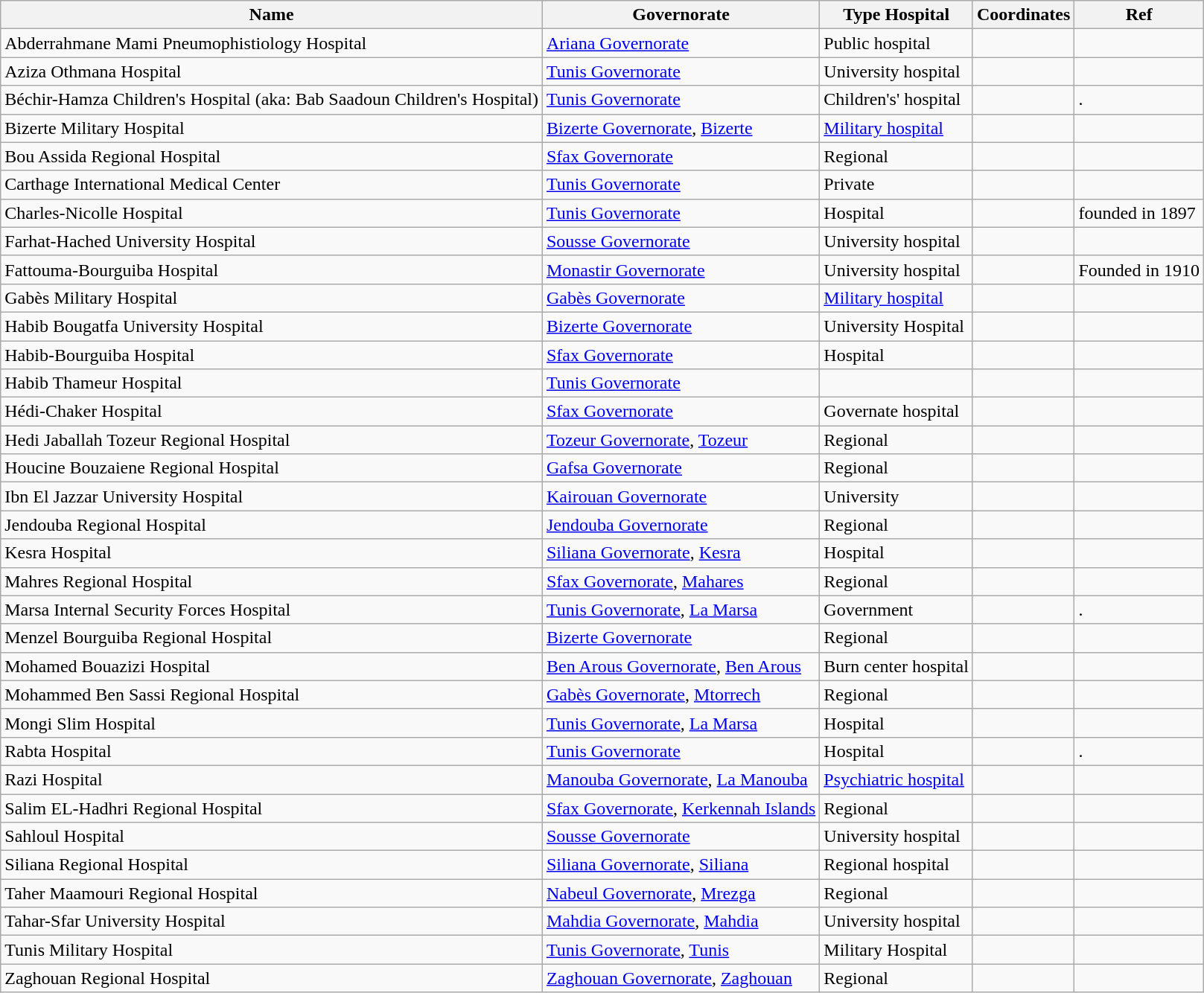<table class="wikitable sortable plainrowheaders" summary="Hospitals in Tunisia">
<tr>
<th>Name</th>
<th>Governorate</th>
<th>Type Hospital</th>
<th>Coordinates</th>
<th>Ref</th>
</tr>
<tr>
<td>Abderrahmane Mami Pneumophistiology Hospital</td>
<td><a href='#'>Ariana Governorate</a></td>
<td>Public hospital</td>
<td></td>
<td></td>
</tr>
<tr>
<td>Aziza Othmana Hospital</td>
<td><a href='#'>Tunis Governorate</a></td>
<td>University hospital</td>
<td></td>
<td></td>
</tr>
<tr>
<td>Béchir-Hamza Children's Hospital (aka: Bab Saadoun Children's Hospital)</td>
<td><a href='#'>Tunis Governorate</a></td>
<td>Children's' hospital</td>
<td></td>
<td>.</td>
</tr>
<tr>
<td>Bizerte Military Hospital</td>
<td><a href='#'>Bizerte Governorate</a>, <a href='#'>Bizerte</a></td>
<td><a href='#'>Military hospital</a></td>
<td></td>
<td></td>
</tr>
<tr>
<td>Bou Assida Regional Hospital</td>
<td><a href='#'>Sfax Governorate</a></td>
<td>Regional</td>
<td></td>
<td></td>
</tr>
<tr>
<td>Carthage International Medical Center</td>
<td><a href='#'>Tunis Governorate</a></td>
<td>Private</td>
<td></td>
<td></td>
</tr>
<tr>
<td>Charles-Nicolle Hospital</td>
<td><a href='#'>Tunis Governorate</a></td>
<td>Hospital</td>
<td></td>
<td>founded in 1897</td>
</tr>
<tr>
<td>Farhat-Hached University Hospital</td>
<td><a href='#'>Sousse Governorate</a></td>
<td>University hospital</td>
<td></td>
<td></td>
</tr>
<tr>
<td>Fattouma-Bourguiba Hospital</td>
<td><a href='#'>Monastir Governorate</a></td>
<td>University hospital</td>
<td></td>
<td>Founded in 1910</td>
</tr>
<tr>
<td>Gabès Military Hospital</td>
<td><a href='#'>Gabès Governorate</a></td>
<td><a href='#'>Military hospital</a></td>
<td></td>
<td></td>
</tr>
<tr>
<td>Habib Bougatfa University Hospital</td>
<td><a href='#'>Bizerte Governorate</a></td>
<td>University Hospital</td>
<td></td>
<td></td>
</tr>
<tr>
<td>Habib-Bourguiba Hospital</td>
<td><a href='#'>Sfax Governorate</a></td>
<td>Hospital</td>
<td></td>
<td></td>
</tr>
<tr>
<td>Habib Thameur Hospital</td>
<td><a href='#'>Tunis Governorate</a></td>
<td></td>
<td></td>
<td></td>
</tr>
<tr>
<td>Hédi-Chaker Hospital</td>
<td><a href='#'>Sfax Governorate</a></td>
<td>Governate hospital</td>
<td></td>
<td></td>
</tr>
<tr>
<td>Hedi Jaballah Tozeur Regional Hospital</td>
<td><a href='#'>Tozeur Governorate</a>, <a href='#'>Tozeur</a></td>
<td>Regional</td>
<td></td>
<td></td>
</tr>
<tr>
<td>Houcine Bouzaiene Regional Hospital</td>
<td><a href='#'>Gafsa Governorate</a></td>
<td>Regional</td>
<td></td>
<td></td>
</tr>
<tr>
<td>Ibn El Jazzar University Hospital</td>
<td><a href='#'>Kairouan Governorate</a></td>
<td>University</td>
<td></td>
<td></td>
</tr>
<tr>
<td>Jendouba Regional Hospital</td>
<td><a href='#'>Jendouba Governorate</a></td>
<td>Regional</td>
<td></td>
<td></td>
</tr>
<tr>
<td>Kesra Hospital</td>
<td><a href='#'>Siliana Governorate</a>, <a href='#'>Kesra</a></td>
<td>Hospital</td>
<td></td>
<td></td>
</tr>
<tr>
<td>Mahres Regional Hospital</td>
<td><a href='#'>Sfax Governorate</a>, <a href='#'>Mahares</a></td>
<td>Regional</td>
<td></td>
<td></td>
</tr>
<tr>
<td>Marsa Internal Security Forces Hospital</td>
<td><a href='#'>Tunis Governorate</a>, <a href='#'>La Marsa</a></td>
<td>Government</td>
<td></td>
<td>.</td>
</tr>
<tr>
<td>Menzel Bourguiba Regional Hospital</td>
<td><a href='#'>Bizerte Governorate</a></td>
<td>Regional</td>
<td></td>
<td></td>
</tr>
<tr>
<td>Mohamed Bouazizi Hospital</td>
<td><a href='#'>Ben Arous Governorate</a>, <a href='#'>Ben Arous</a></td>
<td>Burn center hospital</td>
<td></td>
<td></td>
</tr>
<tr>
<td>Mohammed Ben Sassi Regional Hospital</td>
<td><a href='#'>Gabès Governorate</a>, <a href='#'>Mtorrech</a></td>
<td>Regional</td>
<td></td>
<td></td>
</tr>
<tr>
<td>Mongi Slim Hospital</td>
<td><a href='#'>Tunis Governorate</a>, <a href='#'>La Marsa</a></td>
<td>Hospital</td>
<td></td>
<td></td>
</tr>
<tr>
<td>Rabta Hospital</td>
<td><a href='#'>Tunis Governorate</a></td>
<td>Hospital</td>
<td></td>
<td>.</td>
</tr>
<tr>
<td>Razi Hospital</td>
<td><a href='#'>Manouba Governorate</a>, <a href='#'>La Manouba</a></td>
<td><a href='#'>Psychiatric hospital</a></td>
<td></td>
<td></td>
</tr>
<tr>
<td>Salim EL-Hadhri Regional Hospital</td>
<td><a href='#'>Sfax Governorate</a>, <a href='#'>Kerkennah Islands</a></td>
<td>Regional</td>
<td></td>
<td></td>
</tr>
<tr>
<td>Sahloul Hospital</td>
<td><a href='#'>Sousse Governorate</a></td>
<td>University hospital</td>
<td></td>
<td></td>
</tr>
<tr>
<td>Siliana Regional Hospital</td>
<td><a href='#'>Siliana Governorate</a>, <a href='#'>Siliana</a></td>
<td>Regional hospital</td>
<td></td>
<td></td>
</tr>
<tr>
<td>Taher Maamouri Regional Hospital</td>
<td><a href='#'>Nabeul Governorate</a>, <a href='#'>Mrezga</a></td>
<td>Regional</td>
<td></td>
<td></td>
</tr>
<tr>
<td>Tahar-Sfar University Hospital</td>
<td><a href='#'>Mahdia Governorate</a>, <a href='#'>Mahdia</a></td>
<td>University hospital</td>
<td></td>
<td></td>
</tr>
<tr>
<td>Tunis Military Hospital</td>
<td><a href='#'>Tunis Governorate</a>, <a href='#'>Tunis</a></td>
<td>Military Hospital</td>
<td></td>
<td></td>
</tr>
<tr>
<td>Zaghouan Regional Hospital</td>
<td><a href='#'>Zaghouan Governorate</a>, <a href='#'>Zaghouan</a></td>
<td>Regional</td>
<td></td>
<td></td>
</tr>
</table>
